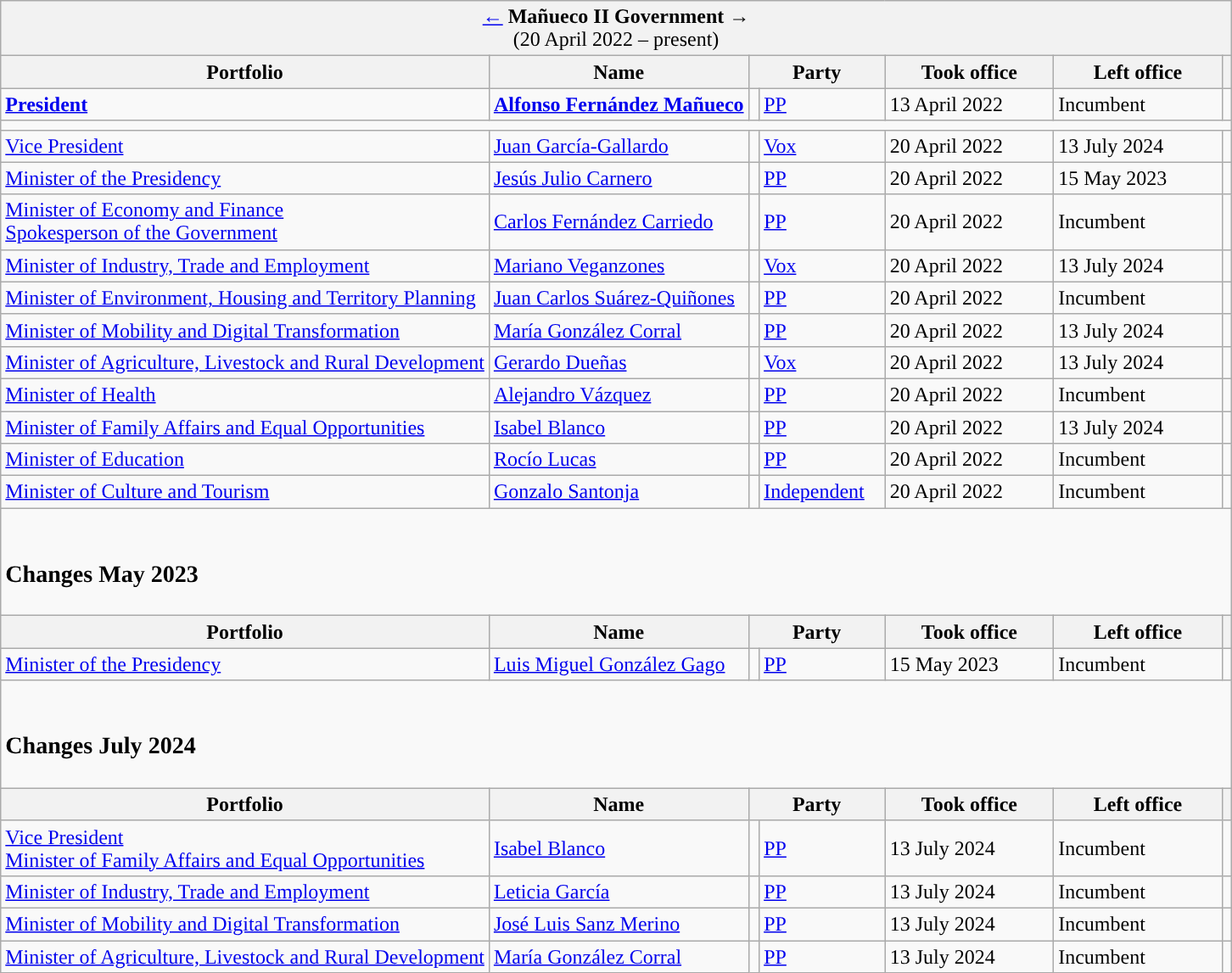<table class="wikitable">
<tr>
<td colspan="7" bgcolor="#F2F2F2" align="center"><a href='#'>←</a> <strong>Mañueco II Government</strong> →<br>(20 April 2022 – present)</td>
</tr>
<tr>
<th>Portfolio</th>
<th>Name</th>
<th width="100px" colspan="2">Party</th>
<th width="125px">Took office</th>
<th width="125px">Left office</th>
<th></th>
</tr>
<tr>
<td><strong><a href='#'>President</a></strong></td>
<td><strong><a href='#'>Alfonso Fernández Mañueco</a></strong></td>
<td width="1" style="background-color:"></td>
<td><a href='#'>PP</a></td>
<td>13 April 2022</td>
<td>Incumbent</td>
<td align="center"></td>
</tr>
<tr>
<td colspan="7"></td>
</tr>
<tr>
<td><a href='#'>Vice President</a></td>
<td><a href='#'>Juan García-Gallardo</a></td>
<td style="background-color:"></td>
<td><a href='#'>Vox</a></td>
<td>20 April 2022</td>
<td>13 July 2024</td>
<td align="center"></td>
</tr>
<tr>
<td><a href='#'>Minister of the Presidency</a></td>
<td><a href='#'>Jesús Julio Carnero</a></td>
<td style="background-color:"></td>
<td><a href='#'>PP</a></td>
<td>20 April 2022</td>
<td>15 May 2023</td>
<td align="center"></td>
</tr>
<tr>
<td><a href='#'>Minister of Economy and Finance</a><br><a href='#'>Spokesperson of the Government</a></td>
<td><a href='#'>Carlos Fernández Carriedo</a></td>
<td style="background-color:"></td>
<td><a href='#'>PP</a></td>
<td>20 April 2022</td>
<td>Incumbent</td>
<td align="center"><br></td>
</tr>
<tr>
<td><a href='#'>Minister of Industry, Trade and Employment</a></td>
<td><a href='#'>Mariano Veganzones</a></td>
<td style="background-color:"></td>
<td><a href='#'>Vox</a></td>
<td>20 April 2022</td>
<td>13 July 2024</td>
<td align="center"></td>
</tr>
<tr>
<td><a href='#'>Minister of Environment, Housing and Territory Planning</a></td>
<td><a href='#'>Juan Carlos Suárez-Quiñones</a></td>
<td style="background-color:"></td>
<td><a href='#'>PP</a></td>
<td>20 April 2022</td>
<td>Incumbent</td>
<td align="center"></td>
</tr>
<tr>
<td><a href='#'>Minister of Mobility and Digital Transformation</a></td>
<td><a href='#'>María González Corral</a></td>
<td style="background-color:"></td>
<td><a href='#'>PP</a> </td>
<td>20 April 2022</td>
<td>13 July 2024</td>
<td align="center"></td>
</tr>
<tr>
<td><a href='#'>Minister of Agriculture, Livestock and Rural Development</a></td>
<td><a href='#'>Gerardo Dueñas</a></td>
<td style="background-color:"></td>
<td><a href='#'>Vox</a></td>
<td>20 April 2022</td>
<td>13 July 2024</td>
<td align="center"></td>
</tr>
<tr>
<td><a href='#'>Minister of Health</a></td>
<td><a href='#'>Alejandro Vázquez</a></td>
<td style="background-color:"></td>
<td><a href='#'>PP</a></td>
<td>20 April 2022</td>
<td>Incumbent</td>
<td align="center"></td>
</tr>
<tr>
<td><a href='#'>Minister of Family Affairs and Equal Opportunities</a></td>
<td><a href='#'>Isabel Blanco</a></td>
<td style="background-color:"></td>
<td><a href='#'>PP</a></td>
<td>20 April 2022</td>
<td>13 July 2024</td>
<td align="center"></td>
</tr>
<tr>
<td><a href='#'>Minister of Education</a></td>
<td><a href='#'>Rocío Lucas</a></td>
<td style="background-color:"></td>
<td><a href='#'>PP</a></td>
<td>20 April 2022</td>
<td>Incumbent</td>
<td align="center"></td>
</tr>
<tr>
<td><a href='#'>Minister of Culture and Tourism</a></td>
<td><a href='#'>Gonzalo Santonja</a></td>
<td style="background-color:"></td>
<td><a href='#'>Independent</a></td>
<td>20 April 2022</td>
<td>Incumbent</td>
<td align="center"></td>
</tr>
<tr>
<td colspan="7"><br><h3>Changes May 2023</h3></td>
</tr>
<tr>
<th>Portfolio</th>
<th>Name</th>
<th colspan="2">Party</th>
<th>Took office</th>
<th>Left office</th>
<th></th>
</tr>
<tr>
<td><a href='#'>Minister of the Presidency</a></td>
<td><a href='#'>Luis Miguel González Gago</a></td>
<td style="background-color:"></td>
<td><a href='#'>PP</a></td>
<td>15 May 2023</td>
<td>Incumbent</td>
<td align="center"></td>
</tr>
<tr>
<td colspan="7"><br><h3>Changes July 2024</h3></td>
</tr>
<tr>
<th>Portfolio</th>
<th>Name</th>
<th colspan="2">Party</th>
<th>Took office</th>
<th>Left office</th>
<th></th>
</tr>
<tr>
<td><a href='#'>Vice President</a><br><a href='#'>Minister of Family Affairs and Equal Opportunities</a></td>
<td><a href='#'>Isabel Blanco</a></td>
<td style="background-color:"></td>
<td><a href='#'>PP</a></td>
<td>13 July 2024</td>
<td>Incumbent</td>
<td align="center"></td>
</tr>
<tr>
<td><a href='#'>Minister of Industry, Trade and Employment</a></td>
<td><a href='#'>Leticia García</a></td>
<td style="background-color:"></td>
<td><a href='#'>PP</a></td>
<td>13 July 2024</td>
<td>Incumbent</td>
<td align="center"></td>
</tr>
<tr>
<td><a href='#'>Minister of Mobility and Digital Transformation</a></td>
<td><a href='#'>José Luis Sanz Merino</a></td>
<td style="background-color:"></td>
<td><a href='#'>PP</a></td>
<td>13 July 2024</td>
<td>Incumbent</td>
<td align="center"></td>
</tr>
<tr>
<td><a href='#'>Minister of Agriculture, Livestock and Rural Development</a></td>
<td><a href='#'>María González Corral</a></td>
<td style="background-color:"></td>
<td><a href='#'>PP</a> </td>
<td>13 July 2024</td>
<td>Incumbent</td>
<td align="center"></td>
</tr>
</table>
